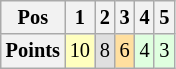<table class="wikitable" style="font-size: 85%;">
<tr>
<th>Pos</th>
<th>1</th>
<th>2</th>
<th>3</th>
<th>4</th>
<th>5</th>
</tr>
<tr align="center">
<th>Points</th>
<td style="background:#FFFFBF;">10</td>
<td style="background:#DFDFDF;">8</td>
<td style="background:#FFDF9F;">6</td>
<td style="background:#DFFFDF;">4</td>
<td style="background:#DFFFDF;">3</td>
</tr>
</table>
